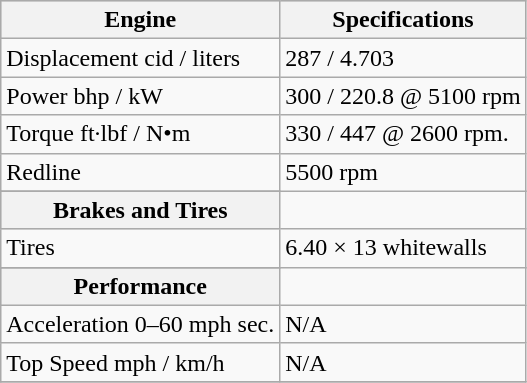<table class="wikitable">
<tr style="background:#CCCCCC;">
<th>Engine</th>
<th>Specifications</th>
</tr>
<tr>
<td>Displacement cid / liters</td>
<td>287 / 4.703</td>
</tr>
<tr>
<td>Power bhp / kW</td>
<td>300  / 220.8 @ 5100 rpm</td>
</tr>
<tr>
<td>Torque ft·lbf / N•m</td>
<td>330 / 447 @ 2600 rpm.</td>
</tr>
<tr>
<td>Redline</td>
<td>5500 rpm</td>
</tr>
<tr>
</tr>
<tr style="background:#CCCCCC;">
<th>Brakes and Tires</th>
</tr>
<tr>
<td>Tires</td>
<td>6.40 × 13 whitewalls</td>
</tr>
<tr>
</tr>
<tr style="background:#CCCCCC;">
<th>Performance</th>
</tr>
<tr>
<td>Acceleration 0–60 mph sec.</td>
<td>N/A</td>
</tr>
<tr>
<td>Top Speed mph / km/h</td>
<td>N/A</td>
</tr>
<tr>
</tr>
</table>
